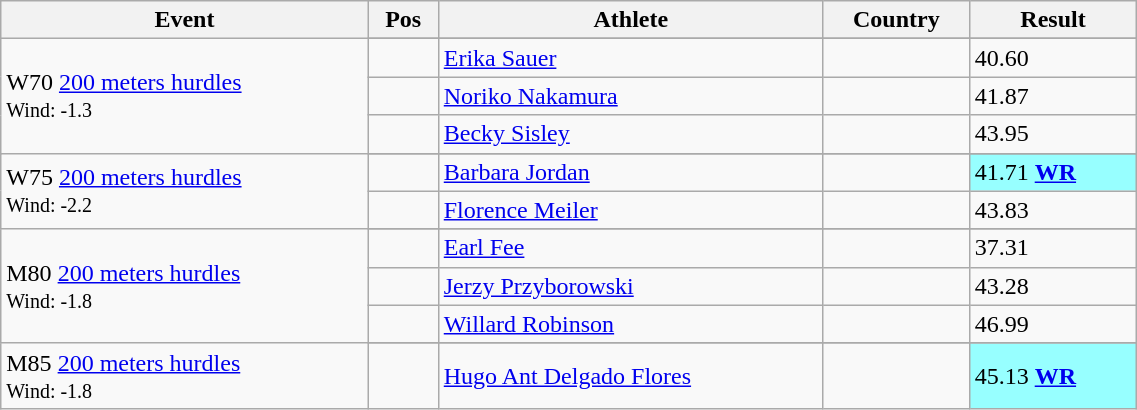<table class="wikitable" style="width:60%;">
<tr>
<th>Event</th>
<th>Pos</th>
<th>Athlete</th>
<th>Country</th>
<th>Result</th>
</tr>
<tr>
<td rowspan="4">W70 <a href='#'>200 meters hurdles</a><br><small>Wind: -1.3</small></td>
</tr>
<tr>
<td align=center></td>
<td align=left><a href='#'>Erika Sauer</a></td>
<td align=left></td>
<td>40.60</td>
</tr>
<tr>
<td align=center></td>
<td align=left><a href='#'>Noriko Nakamura</a></td>
<td align=left></td>
<td>41.87</td>
</tr>
<tr>
<td align=center></td>
<td align=left><a href='#'>Becky Sisley</a></td>
<td align=left></td>
<td>43.95</td>
</tr>
<tr>
<td rowspan="3">W75 <a href='#'>200 meters hurdles</a><br><small>Wind: -2.2</small></td>
</tr>
<tr>
<td align=center></td>
<td align=left><a href='#'>Barbara Jordan</a></td>
<td align=left></td>
<td bgcolor=#97ffff>41.71 <strong><a href='#'>WR</a></strong></td>
</tr>
<tr>
<td align=center></td>
<td align=left><a href='#'>Florence Meiler</a></td>
<td align=left></td>
<td>43.83</td>
</tr>
<tr>
<td rowspan="4">M80 <a href='#'>200 meters hurdles</a><br><small>Wind: -1.8</small></td>
</tr>
<tr>
<td align=center></td>
<td align=left><a href='#'>Earl Fee</a></td>
<td align=left></td>
<td>37.31</td>
</tr>
<tr>
<td align=center></td>
<td align=left><a href='#'>Jerzy Przyborowski</a></td>
<td align=left></td>
<td>43.28</td>
</tr>
<tr>
<td align=center></td>
<td align=left><a href='#'>Willard Robinson</a></td>
<td align=left></td>
<td>46.99</td>
</tr>
<tr>
<td rowspan="2">M85 <a href='#'>200 meters hurdles</a><br><small>Wind: -1.8</small></td>
</tr>
<tr>
<td align=center></td>
<td align=left><a href='#'>Hugo Ant Delgado Flores</a></td>
<td align=left></td>
<td bgcolor=#97ffff>45.13 <strong><a href='#'>WR</a></strong></td>
</tr>
</table>
